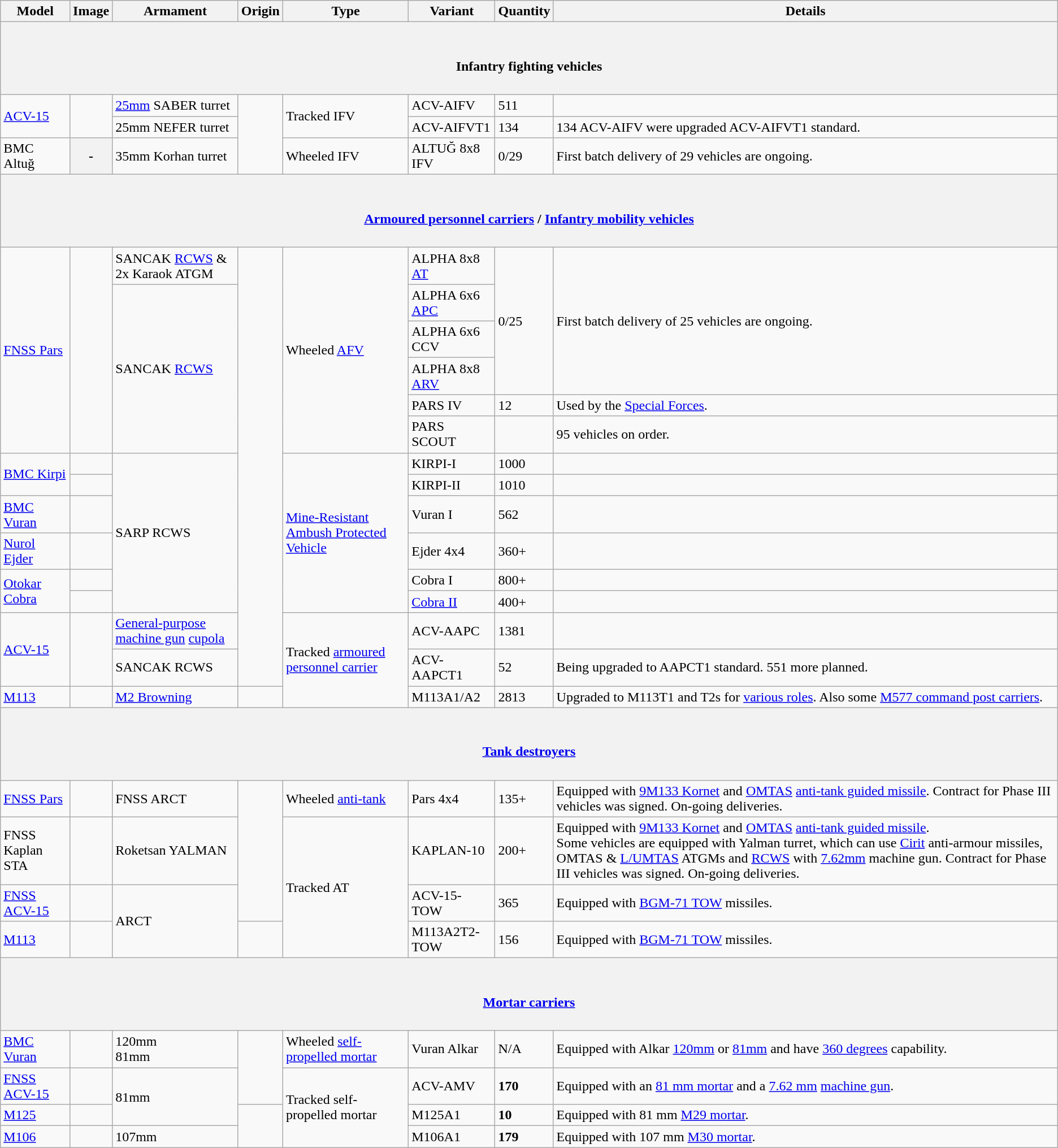<table class="wikitable">
<tr>
<th>Model</th>
<th>Image</th>
<th>Armament</th>
<th>Origin</th>
<th>Type</th>
<th>Variant</th>
<th>Quantity</th>
<th>Details</th>
</tr>
<tr>
<th colspan="8"><br><h4>Infantry fighting vehicles</h4></th>
</tr>
<tr>
<td rowspan="2"><a href='#'>ACV-15</a></td>
<td rowspan="2"></td>
<td><a href='#'>25mm</a> SABER turret</td>
<td rowspan="3"></td>
<td rowspan="2">Tracked IFV</td>
<td>ACV-AIFV</td>
<td>511</td>
<td></td>
</tr>
<tr>
<td>25mm NEFER turret</td>
<td>ACV-AIFVT1</td>
<td>134</td>
<td>134 ACV-AIFV were upgraded ACV-AIFVT1 standard.</td>
</tr>
<tr>
<td>BMC Altuğ</td>
<th>-</th>
<td>35mm Korhan turret</td>
<td>Wheeled IFV</td>
<td>ALTUĞ 8x8 IFV</td>
<td>0/29</td>
<td>First batch delivery of 29 vehicles are ongoing.</td>
</tr>
<tr>
<th colspan="8"><br><h4><a href='#'>Armoured personnel carriers</a> / <a href='#'>Infantry mobility vehicles</a></h4></th>
</tr>
<tr>
<td rowspan="6"><a href='#'>FNSS Pars</a></td>
<td rowspan="6"><br></td>
<td>SANCAK <a href='#'>RCWS</a> & 2x Karaok ATGM</td>
<td rowspan="14"></td>
<td rowspan="6">Wheeled <a href='#'>AFV</a></td>
<td>ALPHA 8x8 <a href='#'>AT</a></td>
<td rowspan="4">0/25</td>
<td rowspan="4">First batch delivery of 25 vehicles are ongoing.</td>
</tr>
<tr>
<td rowspan="5">SANCAK <a href='#'>RCWS</a></td>
<td>ALPHA 6x6 <a href='#'>APC</a></td>
</tr>
<tr>
<td>ALPHA 6x6 CCV</td>
</tr>
<tr>
<td>ALPHA 8x8 <a href='#'>ARV</a></td>
</tr>
<tr>
<td>PARS IV</td>
<td>12</td>
<td>Used by the <a href='#'>Special Forces</a>.</td>
</tr>
<tr>
<td>PARS SCOUT</td>
<td></td>
<td>95 vehicles on order.</td>
</tr>
<tr>
<td rowspan="2"><a href='#'>BMC Kirpi</a></td>
<td></td>
<td rowspan="6">SARP RCWS</td>
<td rowspan="6"><a href='#'>Mine-Resistant Ambush Protected Vehicle</a></td>
<td>KIRPI-I</td>
<td>1000</td>
<td></td>
</tr>
<tr>
<td></td>
<td>KIRPI-II</td>
<td>1010</td>
<td></td>
</tr>
<tr>
<td><a href='#'>BMC Vuran</a></td>
<td></td>
<td>Vuran I</td>
<td>562</td>
<td></td>
</tr>
<tr>
<td><a href='#'>Nurol Ejder</a></td>
<td></td>
<td>Ejder 4x4</td>
<td>360+</td>
<td></td>
</tr>
<tr>
<td rowspan="2"><a href='#'>Otokar Cobra</a></td>
<td></td>
<td>Cobra I</td>
<td>800+</td>
<td></td>
</tr>
<tr>
<td></td>
<td><a href='#'>Cobra II</a></td>
<td>400+</td>
<td></td>
</tr>
<tr>
<td rowspan="2"><a href='#'>ACV-15</a></td>
<td rowspan="2"></td>
<td><a href='#'>General-purpose machine gun</a> <a href='#'>cupola</a></td>
<td rowspan="3">Tracked <a href='#'>armoured personnel carrier</a></td>
<td>ACV-AAPC</td>
<td>1381</td>
<td></td>
</tr>
<tr>
<td>SANCAK RCWS</td>
<td>ACV-AAPCT1</td>
<td>52</td>
<td>Being upgraded to AAPCT1 standard. 551 more planned.</td>
</tr>
<tr>
<td><a href='#'>M113</a></td>
<td></td>
<td><a href='#'>M2 Browning</a></td>
<td></td>
<td>M113A1/A2</td>
<td>2813</td>
<td>Upgraded to M113T1 and T2s for <a href='#'>various roles</a>. Also some <a href='#'>M577 command post carriers</a>.</td>
</tr>
<tr>
<th colspan="8" style="align: center;"><br><h4><a href='#'>Tank destroyers</a></h4></th>
</tr>
<tr>
<td><a href='#'>FNSS Pars</a></td>
<td></td>
<td>FNSS ARCT</td>
<td rowspan="3"></td>
<td>Wheeled <a href='#'>anti-tank</a></td>
<td>Pars 4x4</td>
<td>135+</td>
<td>Equipped with <a href='#'>9M133 Kornet</a> and <a href='#'>OMTAS</a> <a href='#'>anti-tank guided missile</a>. Contract for Phase III vehicles was signed. On-going deliveries.</td>
</tr>
<tr>
<td>FNSS Kaplan STA</td>
<td></td>
<td>Roketsan YALMAN</td>
<td rowspan="3">Tracked AT</td>
<td>KAPLAN-10</td>
<td>200+</td>
<td>Equipped with <a href='#'>9M133 Kornet</a> and <a href='#'>OMTAS</a> <a href='#'>anti-tank guided missile</a>.<br>Some vehicles are equipped with Yalman turret, which can use <a href='#'>Cirit</a> anti-armour missiles, OMTAS & <a href='#'>L/UMTAS</a> ATGMs and <a href='#'>RCWS</a> with <a href='#'>7.62mm</a> machine gun. Contract for Phase III vehicles was signed. On-going deliveries.</td>
</tr>
<tr>
<td><a href='#'>FNSS ACV-15</a></td>
<td></td>
<td rowspan="2">ARCT</td>
<td>ACV-15-TOW</td>
<td>365</td>
<td>Equipped with <a href='#'>BGM-71 TOW</a> missiles.</td>
</tr>
<tr>
<td><a href='#'>M113</a></td>
<td></td>
<td><br></td>
<td>M113A2T2-TOW</td>
<td>156</td>
<td>Equipped with <a href='#'>BGM-71 TOW</a> missiles.</td>
</tr>
<tr>
<th colspan="8"><br><h4><a href='#'>Mortar carriers</a></h4></th>
</tr>
<tr>
<td><a href='#'>BMC Vuran</a></td>
<td></td>
<td>120mm<br>81mm</td>
<td rowspan="2"></td>
<td>Wheeled <a href='#'>self-propelled mortar</a></td>
<td>Vuran Alkar</td>
<td>N/A</td>
<td>Equipped with Alkar <a href='#'>120mm</a> or <a href='#'>81mm</a> and have <a href='#'>360 degrees</a> capability.</td>
</tr>
<tr>
<td><a href='#'>FNSS ACV-15</a></td>
<td></td>
<td rowspan="2">81mm</td>
<td rowspan="3">Tracked self-propelled mortar</td>
<td>ACV-AMV</td>
<td><strong>170</strong></td>
<td>Equipped with an <a href='#'>81 mm mortar</a> and a <a href='#'>7.62 mm</a> <a href='#'>machine gun</a>.</td>
</tr>
<tr>
<td><a href='#'>M125</a></td>
<td></td>
<td rowspan="2"></td>
<td>M125A1</td>
<td><strong>10</strong></td>
<td>Equipped with 81 mm <a href='#'>M29 mortar</a>.</td>
</tr>
<tr>
<td><a href='#'>M106</a></td>
<td></td>
<td>107mm</td>
<td>M106A1</td>
<td><strong>179</strong></td>
<td>Equipped with 107 mm <a href='#'>M30 mortar</a>.</td>
</tr>
</table>
